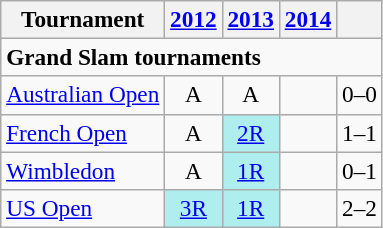<table class=wikitable style=text-align:center;font-size:97%>
<tr>
<th>Tournament</th>
<th><a href='#'>2012</a></th>
<th><a href='#'>2013</a></th>
<th><a href='#'>2014</a></th>
<th></th>
</tr>
<tr>
<td colspan="35" style="text-align:left;"><strong>Grand Slam tournaments</strong></td>
</tr>
<tr>
<td align=left><a href='#'>Australian Open</a></td>
<td>A</td>
<td>A</td>
<td></td>
<td>0–0</td>
</tr>
<tr>
<td align=left><a href='#'>French Open</a></td>
<td>A</td>
<td bgcolor=afeeee><a href='#'>2R</a></td>
<td></td>
<td>1–1</td>
</tr>
<tr>
<td align=left><a href='#'>Wimbledon</a></td>
<td>A</td>
<td bgcolor=afeeee><a href='#'>1R</a></td>
<td></td>
<td>0–1</td>
</tr>
<tr>
<td align=left><a href='#'>US Open</a></td>
<td bgcolor=afeeee><a href='#'>3R</a></td>
<td bgcolor=afeeee><a href='#'>1R</a></td>
<td></td>
<td>2–2</td>
</tr>
</table>
